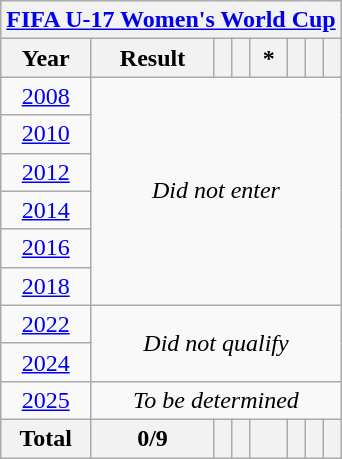<table class="wikitable" style="text-align: center;">
<tr>
<th colspan=9><a href='#'>FIFA U-17 Women's World Cup</a></th>
</tr>
<tr>
<th>Year</th>
<th>Result</th>
<th></th>
<th></th>
<th> *</th>
<th></th>
<th></th>
<th></th>
</tr>
<tr>
<td> <a href='#'>2008</a></td>
<td rowspan=6 colspan=8><em>Did not enter</em></td>
</tr>
<tr>
<td> <a href='#'>2010</a></td>
</tr>
<tr>
<td> <a href='#'>2012</a></td>
</tr>
<tr>
<td> <a href='#'>2014</a></td>
</tr>
<tr>
<td> <a href='#'>2016</a></td>
</tr>
<tr>
<td> <a href='#'>2018</a></td>
</tr>
<tr>
<td> <a href='#'>2022</a></td>
<td rowspan=2 colspan=8><em>Did not qualify</em></td>
</tr>
<tr>
<td> <a href='#'>2024</a></td>
</tr>
<tr>
<td> <a href='#'>2025</a></td>
<td colspan=8><em>To be determined</em></td>
</tr>
<tr>
<th>Total</th>
<th>0/9</th>
<th></th>
<th></th>
<th></th>
<th></th>
<th></th>
<th></th>
</tr>
</table>
